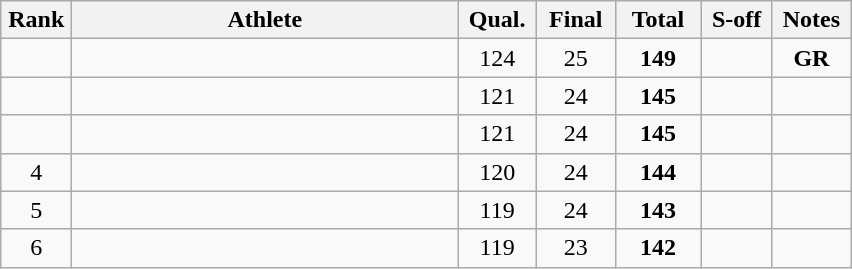<table class="wikitable" style="text-align:center">
<tr>
<th width=40>Rank</th>
<th width=250>Athlete</th>
<th width=45>Qual.</th>
<th width=45>Final</th>
<th width=50>Total</th>
<th width=40>S-off</th>
<th width=45>Notes</th>
</tr>
<tr>
<td></td>
<td align=left></td>
<td>124</td>
<td>25</td>
<td><strong>149</strong></td>
<td></td>
<td><strong>GR</strong></td>
</tr>
<tr>
<td></td>
<td align=left></td>
<td>121</td>
<td>24</td>
<td><strong>145</strong></td>
<td></td>
<td></td>
</tr>
<tr>
<td></td>
<td align=left></td>
<td>121</td>
<td>24</td>
<td><strong>145</strong></td>
<td></td>
<td></td>
</tr>
<tr>
<td>4</td>
<td align=left></td>
<td>120</td>
<td>24</td>
<td><strong>144</strong></td>
<td></td>
<td></td>
</tr>
<tr>
<td>5</td>
<td align=left></td>
<td>119</td>
<td>24</td>
<td><strong>143</strong></td>
<td></td>
<td></td>
</tr>
<tr>
<td>6</td>
<td align=left></td>
<td>119</td>
<td>23</td>
<td><strong>142</strong></td>
<td></td>
<td></td>
</tr>
</table>
